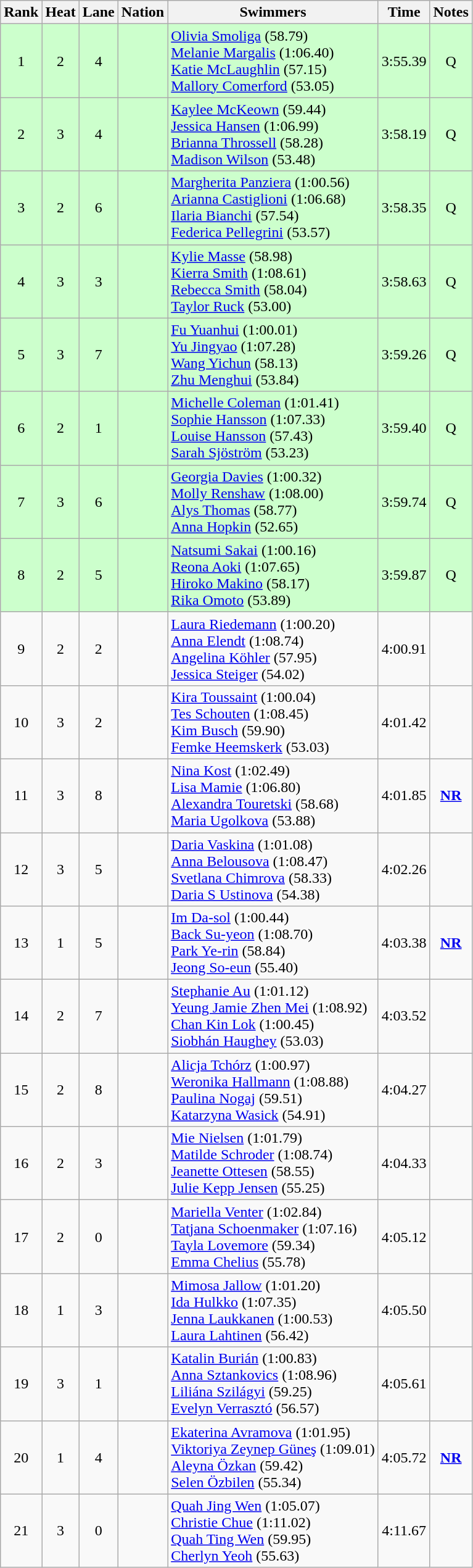<table class="wikitable sortable" style="text-align:center">
<tr>
<th>Rank</th>
<th>Heat</th>
<th>Lane</th>
<th>Nation</th>
<th>Swimmers</th>
<th>Time</th>
<th>Notes</th>
</tr>
<tr bgcolor=ccffcc>
<td>1</td>
<td>2</td>
<td>4</td>
<td align=left></td>
<td align=left><a href='#'>Olivia Smoliga</a> (58.79)<br><a href='#'>Melanie Margalis</a> (1:06.40)<br><a href='#'>Katie McLaughlin</a> (57.15)<br><a href='#'>Mallory Comerford</a> (53.05)</td>
<td>3:55.39</td>
<td>Q</td>
</tr>
<tr bgcolor=ccffcc>
<td>2</td>
<td>3</td>
<td>4</td>
<td align=left></td>
<td align=left><a href='#'>Kaylee McKeown</a> (59.44)<br><a href='#'>Jessica Hansen</a> (1:06.99)<br><a href='#'>Brianna Throssell</a> (58.28)<br><a href='#'>Madison Wilson</a> (53.48)</td>
<td>3:58.19</td>
<td>Q</td>
</tr>
<tr bgcolor=ccffcc>
<td>3</td>
<td>2</td>
<td>6</td>
<td align=left></td>
<td align=left><a href='#'>Margherita Panziera</a> (1:00.56)<br><a href='#'>Arianna Castiglioni</a> (1:06.68)<br><a href='#'>Ilaria Bianchi</a> (57.54)<br><a href='#'>Federica Pellegrini</a> (53.57)</td>
<td>3:58.35</td>
<td>Q</td>
</tr>
<tr bgcolor=ccffcc>
<td>4</td>
<td>3</td>
<td>3</td>
<td align=left></td>
<td align=left><a href='#'>Kylie Masse</a> (58.98)<br><a href='#'>Kierra Smith</a> (1:08.61)<br><a href='#'>Rebecca Smith</a> (58.04)<br><a href='#'>Taylor Ruck</a> (53.00)</td>
<td>3:58.63</td>
<td>Q</td>
</tr>
<tr bgcolor=ccffcc>
<td>5</td>
<td>3</td>
<td>7</td>
<td align=left></td>
<td align=left><a href='#'>Fu Yuanhui</a> (1:00.01)<br><a href='#'>Yu Jingyao</a> (1:07.28)<br><a href='#'>Wang Yichun</a> (58.13)<br><a href='#'>Zhu Menghui</a> (53.84)</td>
<td>3:59.26</td>
<td>Q</td>
</tr>
<tr bgcolor=ccffcc>
<td>6</td>
<td>2</td>
<td>1</td>
<td align=left></td>
<td align=left><a href='#'>Michelle Coleman</a> (1:01.41)<br><a href='#'>Sophie Hansson</a> (1:07.33)<br><a href='#'>Louise Hansson</a> (57.43)<br><a href='#'>Sarah Sjöström</a> (53.23)</td>
<td>3:59.40</td>
<td>Q</td>
</tr>
<tr bgcolor=ccffcc>
<td>7</td>
<td>3</td>
<td>6</td>
<td align=left></td>
<td align=left><a href='#'>Georgia Davies</a> (1:00.32)<br><a href='#'>Molly Renshaw</a> (1:08.00)<br><a href='#'>Alys Thomas</a> (58.77)<br><a href='#'>Anna Hopkin</a> (52.65)</td>
<td>3:59.74</td>
<td>Q</td>
</tr>
<tr bgcolor=ccffcc>
<td>8</td>
<td>2</td>
<td>5</td>
<td align=left></td>
<td align=left><a href='#'>Natsumi Sakai</a> (1:00.16)<br><a href='#'>Reona Aoki</a> (1:07.65)<br><a href='#'>Hiroko Makino</a> (58.17)<br><a href='#'>Rika Omoto</a> (53.89)</td>
<td>3:59.87</td>
<td>Q</td>
</tr>
<tr>
<td>9</td>
<td>2</td>
<td>2</td>
<td align=left></td>
<td align=left><a href='#'>Laura Riedemann</a> (1:00.20)<br><a href='#'>Anna Elendt</a> (1:08.74)<br><a href='#'>Angelina Köhler</a> (57.95)<br><a href='#'>Jessica Steiger</a> (54.02)</td>
<td>4:00.91</td>
<td></td>
</tr>
<tr>
<td>10</td>
<td>3</td>
<td>2</td>
<td align=left></td>
<td align=left><a href='#'>Kira Toussaint</a> (1:00.04)<br><a href='#'>Tes Schouten</a> (1:08.45)<br><a href='#'>Kim Busch</a> (59.90)<br><a href='#'>Femke Heemskerk</a> (53.03)</td>
<td>4:01.42</td>
<td></td>
</tr>
<tr>
<td>11</td>
<td>3</td>
<td>8</td>
<td align=left></td>
<td align=left><a href='#'>Nina Kost</a> (1:02.49)<br><a href='#'>Lisa Mamie</a> (1:06.80)<br><a href='#'>Alexandra Touretski</a> (58.68)<br><a href='#'>Maria Ugolkova</a> (53.88)</td>
<td>4:01.85</td>
<td><strong><a href='#'>NR</a></strong></td>
</tr>
<tr>
<td>12</td>
<td>3</td>
<td>5</td>
<td align=left></td>
<td align=left><a href='#'>Daria Vaskina</a> (1:01.08)<br><a href='#'>Anna Belousova</a> (1:08.47)<br><a href='#'>Svetlana Chimrova</a> (58.33)<br><a href='#'>Daria S Ustinova</a> (54.38)</td>
<td>4:02.26</td>
<td></td>
</tr>
<tr>
<td>13</td>
<td>1</td>
<td>5</td>
<td align=left></td>
<td align=left><a href='#'>Im Da-sol</a> (1:00.44)<br><a href='#'>Back Su-yeon</a> (1:08.70)<br><a href='#'>Park Ye-rin</a> (58.84)<br><a href='#'>Jeong So-eun</a> (55.40)</td>
<td>4:03.38</td>
<td><strong><a href='#'>NR</a></strong></td>
</tr>
<tr>
<td>14</td>
<td>2</td>
<td>7</td>
<td align=left></td>
<td align=left><a href='#'>Stephanie Au</a> (1:01.12)<br><a href='#'>Yeung Jamie Zhen Mei</a> (1:08.92)<br><a href='#'>Chan Kin Lok</a> (1:00.45)<br><a href='#'>Siobhán Haughey</a> (53.03)</td>
<td>4:03.52</td>
<td></td>
</tr>
<tr>
<td>15</td>
<td>2</td>
<td>8</td>
<td align=left></td>
<td align=left><a href='#'>Alicja Tchórz</a> (1:00.97)<br><a href='#'>Weronika Hallmann</a> (1:08.88)<br><a href='#'>Paulina Nogaj</a> (59.51)<br><a href='#'>Katarzyna Wasick</a> (54.91)</td>
<td>4:04.27</td>
<td></td>
</tr>
<tr>
<td>16</td>
<td>2</td>
<td>3</td>
<td align=left></td>
<td align=left><a href='#'>Mie Nielsen</a> (1:01.79)<br><a href='#'>Matilde Schroder</a> (1:08.74)<br><a href='#'>Jeanette Ottesen</a> (58.55)<br><a href='#'>Julie Kepp Jensen</a> (55.25)</td>
<td>4:04.33</td>
<td></td>
</tr>
<tr>
<td>17</td>
<td>2</td>
<td>0</td>
<td align=left></td>
<td align=left><a href='#'>Mariella Venter</a> (1:02.84)<br><a href='#'>Tatjana Schoenmaker</a> (1:07.16)<br><a href='#'>Tayla Lovemore</a> (59.34)<br><a href='#'>Emma Chelius</a> (55.78)</td>
<td>4:05.12</td>
<td></td>
</tr>
<tr>
<td>18</td>
<td>1</td>
<td>3</td>
<td align=left></td>
<td align=left><a href='#'>Mimosa Jallow</a> (1:01.20)<br><a href='#'>Ida Hulkko</a> (1:07.35)<br><a href='#'>Jenna Laukkanen</a> (1:00.53)<br><a href='#'>Laura Lahtinen</a> (56.42)</td>
<td>4:05.50</td>
<td></td>
</tr>
<tr>
<td>19</td>
<td>3</td>
<td>1</td>
<td align=left></td>
<td align=left><a href='#'>Katalin Burián</a> (1:00.83)<br><a href='#'>Anna Sztankovics</a> (1:08.96)<br><a href='#'>Liliána Szilágyi</a> (59.25)<br><a href='#'>Evelyn Verrasztó</a> (56.57)</td>
<td>4:05.61</td>
<td></td>
</tr>
<tr>
<td>20</td>
<td>1</td>
<td>4</td>
<td align=left></td>
<td align=left><a href='#'>Ekaterina Avramova</a> (1:01.95)<br><a href='#'>Viktoriya Zeynep Güneş</a> (1:09.01)<br><a href='#'>Aleyna Özkan</a> (59.42)<br><a href='#'>Selen Özbilen</a> (55.34)</td>
<td>4:05.72</td>
<td><strong><a href='#'>NR</a></strong></td>
</tr>
<tr>
<td>21</td>
<td>3</td>
<td>0</td>
<td align=left></td>
<td align=left><a href='#'>Quah Jing Wen</a> (1:05.07)<br><a href='#'>Christie Chue</a> (1:11.02)<br><a href='#'>Quah Ting Wen</a> (59.95)<br><a href='#'>Cherlyn Yeoh</a> (55.63)</td>
<td>4:11.67</td>
<td></td>
</tr>
</table>
